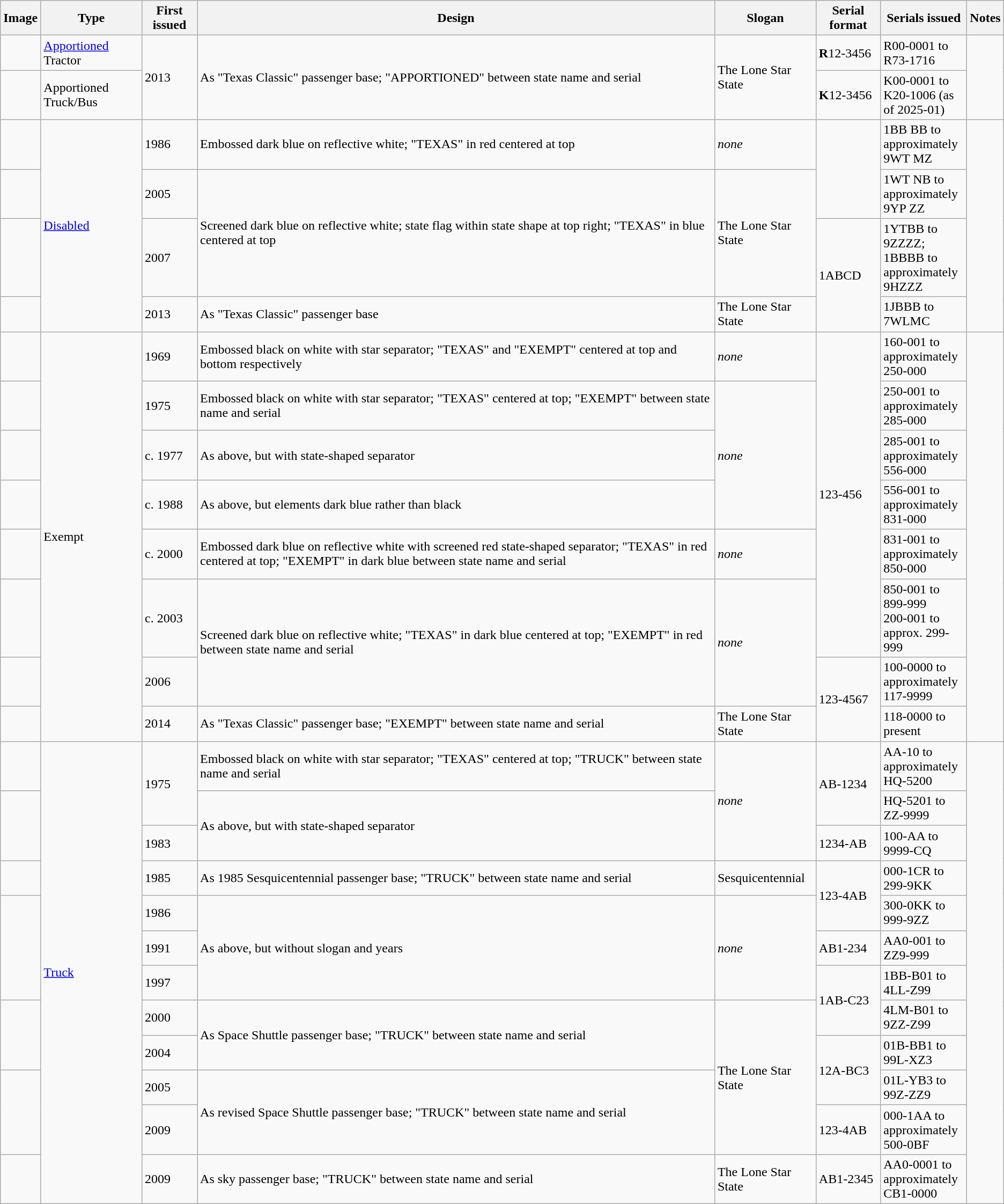<table class="wikitable">
<tr>
<th>Image</th>
<th>Type</th>
<th>First issued</th>
<th>Design</th>
<th>Slogan</th>
<th>Serial format</th>
<th style="width:100px;">Serials issued</th>
<th>Notes</th>
</tr>
<tr>
<td></td>
<td><a href='#'>Apportioned</a> Tractor</td>
<td rowspan="2">2013</td>
<td rowspan="2">As "Texas Classic" passenger base; "APPORTIONED" between state name and serial</td>
<td rowspan="2">The Lone Star State</td>
<td><strong>R</strong>12-3456</td>
<td>R00-0001 to R73-1716 </td>
<td rowspan="2"></td>
</tr>
<tr>
<td></td>
<td>Apportioned Truck/Bus</td>
<td><strong>K</strong>12-3456</td>
<td>K00-0001 to K20-1006 (as of 2025-01)</td>
</tr>
<tr>
<td></td>
<td rowspan="4"><a href='#'>Disabled</a></td>
<td>1986</td>
<td>Embossed dark blue on reflective white; "TEXAS" in red centered at top</td>
<td><em>none</em></td>
<td rowspan="2"></td>
<td>1BB  BB to approximately<br>9WT  MZ</td>
<td rowspan="4"></td>
</tr>
<tr>
<td></td>
<td>2005</td>
<td rowspan="2">Screened dark blue on reflective white; state flag within state shape at top right; "TEXAS" in blue centered at top</td>
<td rowspan="2">The Lone Star State</td>
<td>1WT  NB to approximately<br>9YP  ZZ</td>
</tr>
<tr>
<td></td>
<td>2007</td>
<td rowspan="2"> 1ABCD</td>
<td> 1YTBB to<br> 9ZZZZ;<br> 1BBBB to approximately<br> 9HZZZ</td>
</tr>
<tr>
<td></td>
<td>2013</td>
<td>As "Texas Classic" passenger base</td>
<td>The Lone Star State</td>
<td> 1JBBB to <br> 7WLMC </td>
</tr>
<tr>
<td></td>
<td rowspan="8">Exempt</td>
<td>1969</td>
<td>Embossed black on white with star separator; "TEXAS" and "EXEMPT" centered at top and bottom respectively</td>
<td><em>none</em></td>
<td rowspan="6">123-456</td>
<td>160-001 to approximately 250-000</td>
<td rowspan="8"></td>
</tr>
<tr>
<td></td>
<td>1975</td>
<td>Embossed black on white with star separator; "TEXAS" centered at top; "EXEMPT" between state name and serial</td>
<td rowspan="3"><em>none</em></td>
<td>250-001 to approximately 285-000</td>
</tr>
<tr>
<td></td>
<td>c. 1977</td>
<td>As above, but with state-shaped separator</td>
<td>285-001 to approximately 556-000</td>
</tr>
<tr>
<td></td>
<td>c. 1988</td>
<td>As above, but elements dark blue rather than black</td>
<td>556-001 to approximately 831-000</td>
</tr>
<tr>
<td></td>
<td>c. 2000</td>
<td>Embossed dark blue on reflective white with screened red state-shaped separator; "TEXAS" in red centered at top; "EXEMPT" in dark blue between state name and serial</td>
<td><em>none</em></td>
<td>831-001 to approximately 850-000</td>
</tr>
<tr>
<td></td>
<td>c. 2003</td>
<td rowspan="2">Screened dark blue on reflective white; "TEXAS" in dark blue centered at top; "EXEMPT" in red between state name and serial</td>
<td rowspan="2"><em>none</em></td>
<td>850-001 to<br>899-999<br>200-001 to approx. 299-999</td>
</tr>
<tr>
<td></td>
<td>2006</td>
<td rowspan="2">123-4567</td>
<td>100-0000 to approximately 117-9999</td>
</tr>
<tr>
<td></td>
<td>2014</td>
<td>As "Texas Classic" passenger base; "EXEMPT" between state name and serial</td>
<td>The Lone Star State</td>
<td>118-0000 to present</td>
</tr>
<tr>
<td></td>
<td rowspan="12"><a href='#'>Truck</a></td>
<td rowspan="2">1975</td>
<td>Embossed black on white with star separator; "TEXAS" centered at top; "TRUCK" between state name and serial</td>
<td rowspan="3"><em>none</em></td>
<td rowspan="2">AB-1234</td>
<td>AA-10 to approximately HQ-5200</td>
<td rowspan="12"></td>
</tr>
<tr>
<td rowspan="2"></td>
<td rowspan="2">As above, but with state-shaped separator</td>
<td>HQ-5201 to<br>ZZ-9999</td>
</tr>
<tr>
<td>1983</td>
<td>1234-AB</td>
<td>100-AA to<br>9999-CQ</td>
</tr>
<tr>
<td></td>
<td>1985</td>
<td>As 1985 Sesquicentennial passenger base; "TRUCK" between state name and serial</td>
<td>Sesquicentennial</td>
<td rowspan="2">123-4AB</td>
<td>000-1CR to<br>299-9KK</td>
</tr>
<tr>
<td rowspan="3"></td>
<td>1986</td>
<td rowspan="3">As above, but without slogan and years</td>
<td rowspan="3"><em>none</em></td>
<td>300-0KK to<br>999-9ZZ</td>
</tr>
<tr>
<td>1991</td>
<td>AB1-234</td>
<td>AA0-001 to<br>ZZ9-999</td>
</tr>
<tr>
<td>1997</td>
<td rowspan="2">1AB-C23</td>
<td>1BB-B01 to<br>4LL-Z99</td>
</tr>
<tr>
<td rowspan="2"></td>
<td>2000</td>
<td rowspan="2">As Space Shuttle passenger base; "TRUCK" between state name and serial</td>
<td rowspan="4">The Lone Star State</td>
<td>4LM-B01 to<br>9ZZ-Z99</td>
</tr>
<tr>
<td>2004</td>
<td rowspan="2">12A-BC3</td>
<td>01B-BB1 to<br>99L-XZ3</td>
</tr>
<tr>
<td rowspan="2"></td>
<td>2005</td>
<td rowspan="2">As revised Space Shuttle passenger base; "TRUCK" between state name and serial</td>
<td>01L-YB3 to<br>99Z-ZZ9</td>
</tr>
<tr>
<td>2009</td>
<td>123-4AB</td>
<td>000-1AA to approximately 500-0BF</td>
</tr>
<tr>
<td></td>
<td>2009</td>
<td>As sky passenger base; "TRUCK" between state name and serial</td>
<td>The Lone Star State</td>
<td>AB1-2345</td>
<td>AA0-0001 to approximately<br>CB1-0000</td>
</tr>
</table>
